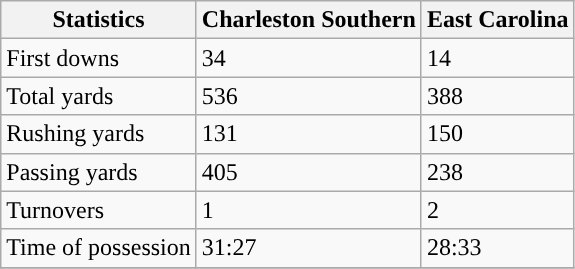<table class="wikitable">
<tr>
<th>Statistics</th>
<th>Charleston Southern</th>
<th>East Carolina</th>
</tr>
<tr>
<td>First downs</td>
<td>34</td>
<td>14</td>
</tr>
<tr>
<td>Total yards</td>
<td>536</td>
<td>388</td>
</tr>
<tr>
<td>Rushing yards</td>
<td>131</td>
<td>150</td>
</tr>
<tr>
<td>Passing yards</td>
<td>405</td>
<td>238</td>
</tr>
<tr>
<td>Turnovers</td>
<td>1</td>
<td>2</td>
</tr>
<tr>
<td>Time of possession</td>
<td>31:27</td>
<td>28:33</td>
</tr>
<tr>
</tr>
</table>
